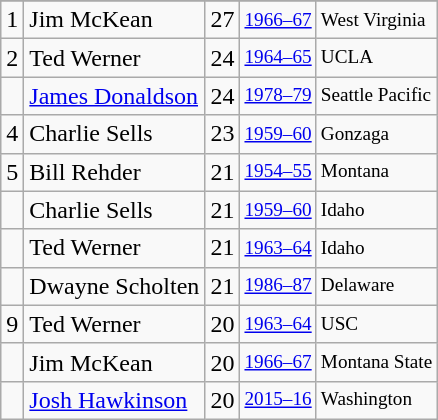<table class="wikitable">
<tr>
</tr>
<tr>
<td>1</td>
<td>Jim McKean</td>
<td>27</td>
<td style="font-size:80%;"><a href='#'>1966–67</a></td>
<td style="font-size:80%;">West Virginia</td>
</tr>
<tr>
<td>2</td>
<td>Ted Werner</td>
<td>24</td>
<td style="font-size:80%;"><a href='#'>1964–65</a></td>
<td style="font-size:80%;">UCLA</td>
</tr>
<tr>
<td></td>
<td><a href='#'>James Donaldson</a></td>
<td>24</td>
<td style="font-size:80%;"><a href='#'>1978–79</a></td>
<td style="font-size:80%;">Seattle Pacific</td>
</tr>
<tr>
<td>4</td>
<td>Charlie Sells</td>
<td>23</td>
<td style="font-size:80%;"><a href='#'>1959–60</a></td>
<td style="font-size:80%;">Gonzaga</td>
</tr>
<tr>
<td>5</td>
<td>Bill Rehder</td>
<td>21</td>
<td style="font-size:80%;"><a href='#'>1954–55</a></td>
<td style="font-size:80%;">Montana</td>
</tr>
<tr>
<td></td>
<td>Charlie Sells</td>
<td>21</td>
<td style="font-size:80%;"><a href='#'>1959–60</a></td>
<td style="font-size:80%;">Idaho</td>
</tr>
<tr>
<td></td>
<td>Ted Werner</td>
<td>21</td>
<td style="font-size:80%;"><a href='#'>1963–64</a></td>
<td style="font-size:80%;">Idaho</td>
</tr>
<tr>
<td></td>
<td>Dwayne Scholten</td>
<td>21</td>
<td style="font-size:80%;"><a href='#'>1986–87</a></td>
<td style="font-size:80%;">Delaware</td>
</tr>
<tr>
<td>9</td>
<td>Ted Werner</td>
<td>20</td>
<td style="font-size:80%;"><a href='#'>1963–64</a></td>
<td style="font-size:80%;">USC</td>
</tr>
<tr>
<td></td>
<td>Jim McKean</td>
<td>20</td>
<td style="font-size:80%;"><a href='#'>1966–67</a></td>
<td style="font-size:80%;">Montana State</td>
</tr>
<tr>
<td></td>
<td><a href='#'>Josh Hawkinson</a></td>
<td>20</td>
<td style="font-size:80%;"><a href='#'>2015–16</a></td>
<td style="font-size:80%;">Washington</td>
</tr>
</table>
